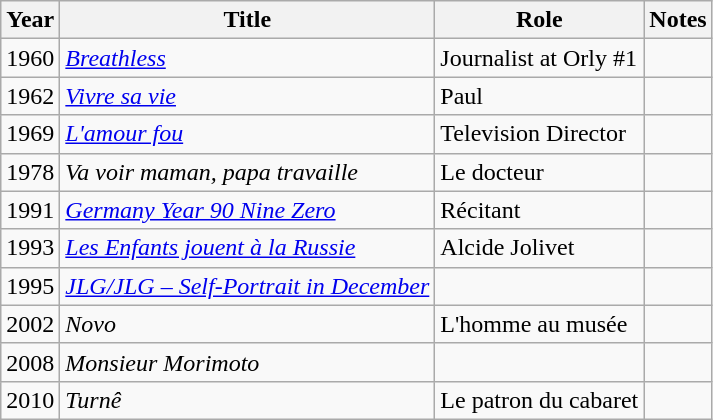<table class="wikitable">
<tr>
<th>Year</th>
<th>Title</th>
<th>Role</th>
<th>Notes</th>
</tr>
<tr>
<td>1960</td>
<td><em><a href='#'>Breathless</a></em></td>
<td>Journalist at Orly #1</td>
<td></td>
</tr>
<tr>
<td>1962</td>
<td><em><a href='#'>Vivre sa vie</a></em></td>
<td>Paul</td>
<td></td>
</tr>
<tr>
<td>1969</td>
<td><em><a href='#'>L'amour fou</a></em></td>
<td>Television Director</td>
<td></td>
</tr>
<tr>
<td>1978</td>
<td><em>Va voir maman, papa travaille</em></td>
<td>Le docteur</td>
<td></td>
</tr>
<tr>
<td>1991</td>
<td><em><a href='#'>Germany Year 90 Nine Zero</a></em></td>
<td>Récitant</td>
<td></td>
</tr>
<tr>
<td>1993</td>
<td><em><a href='#'>Les Enfants jouent à la Russie</a></em></td>
<td>Alcide Jolivet</td>
<td></td>
</tr>
<tr>
<td>1995</td>
<td><em><a href='#'>JLG/JLG – Self-Portrait in December</a></em></td>
<td></td>
<td></td>
</tr>
<tr>
<td>2002</td>
<td><em>Novo</em></td>
<td>L'homme au musée</td>
<td></td>
</tr>
<tr>
<td>2008</td>
<td><em>Monsieur Morimoto</em></td>
<td></td>
<td></td>
</tr>
<tr>
<td>2010</td>
<td><em>Turnê</em></td>
<td>Le patron du cabaret</td>
<td></td>
</tr>
</table>
